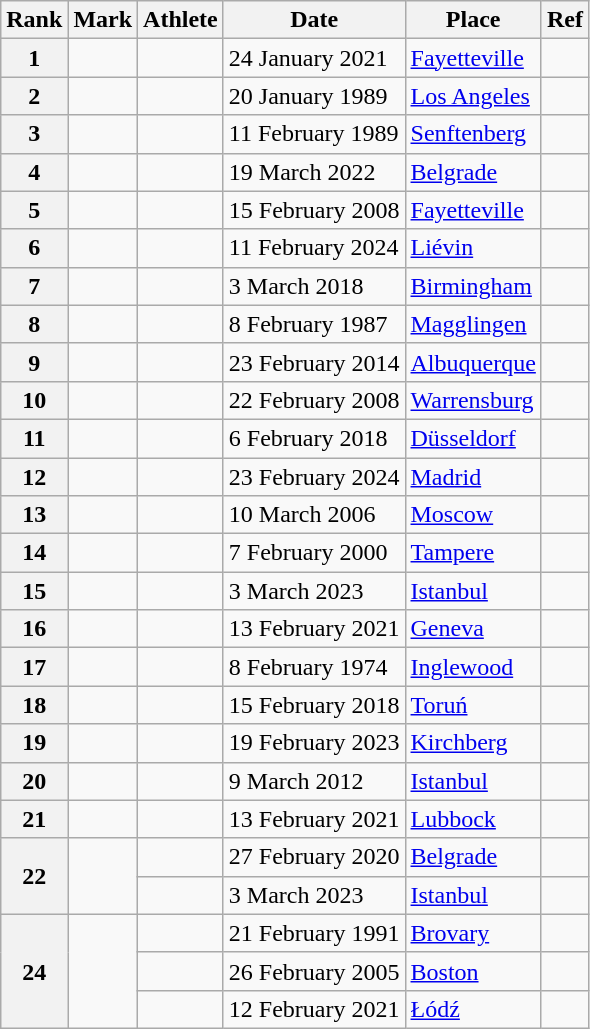<table class="wikitable">
<tr>
<th>Rank</th>
<th>Mark</th>
<th>Athlete</th>
<th>Date</th>
<th>Place</th>
<th>Ref</th>
</tr>
<tr>
<th>1</th>
<td></td>
<td></td>
<td>24 January 2021</td>
<td><a href='#'>Fayetteville</a></td>
<td></td>
</tr>
<tr>
<th>2</th>
<td></td>
<td></td>
<td>20 January 1989</td>
<td><a href='#'>Los Angeles</a></td>
<td></td>
</tr>
<tr>
<th>3</th>
<td></td>
<td></td>
<td>11 February 1989</td>
<td><a href='#'>Senftenberg</a></td>
<td></td>
</tr>
<tr>
<th>4</th>
<td></td>
<td></td>
<td>19 March 2022</td>
<td><a href='#'>Belgrade</a></td>
<td></td>
</tr>
<tr>
<th>5</th>
<td></td>
<td></td>
<td>15 February 2008</td>
<td><a href='#'>Fayetteville</a></td>
<td></td>
</tr>
<tr>
<th>6</th>
<td></td>
<td></td>
<td>11 February 2024</td>
<td><a href='#'>Liévin</a></td>
<td></td>
</tr>
<tr>
<th>7</th>
<td></td>
<td></td>
<td>3 March 2018</td>
<td><a href='#'>Birmingham</a></td>
<td></td>
</tr>
<tr>
<th>8</th>
<td></td>
<td></td>
<td>8 February 1987</td>
<td><a href='#'>Magglingen</a></td>
<td></td>
</tr>
<tr>
<th>9</th>
<td> </td>
<td></td>
<td>23 February 2014</td>
<td><a href='#'>Albuquerque</a></td>
<td></td>
</tr>
<tr>
<th>10</th>
<td></td>
<td></td>
<td>22 February 2008</td>
<td><a href='#'>Warrensburg</a></td>
<td></td>
</tr>
<tr>
<th>11</th>
<td></td>
<td></td>
<td>6 February 2018</td>
<td><a href='#'>Düsseldorf</a></td>
<td></td>
</tr>
<tr>
<th>12</th>
<td></td>
<td></td>
<td>23 February 2024</td>
<td><a href='#'>Madrid</a></td>
<td></td>
</tr>
<tr>
<th>13</th>
<td></td>
<td></td>
<td>10 March 2006</td>
<td><a href='#'>Moscow</a></td>
<td></td>
</tr>
<tr>
<th>14</th>
<td></td>
<td></td>
<td>7 February 2000</td>
<td><a href='#'>Tampere</a></td>
<td></td>
</tr>
<tr>
<th>15</th>
<td></td>
<td></td>
<td>3 March 2023</td>
<td><a href='#'>Istanbul</a></td>
<td></td>
</tr>
<tr>
<th>16</th>
<td></td>
<td></td>
<td>13 February 2021</td>
<td><a href='#'>Geneva</a></td>
<td></td>
</tr>
<tr>
<th>17</th>
<td></td>
<td></td>
<td>8 February 1974</td>
<td><a href='#'>Inglewood</a></td>
<td></td>
</tr>
<tr>
<th>18</th>
<td></td>
<td></td>
<td>15 February 2018</td>
<td><a href='#'>Toruń</a></td>
<td></td>
</tr>
<tr>
<th>19</th>
<td></td>
<td></td>
<td>19 February 2023</td>
<td><a href='#'>Kirchberg</a></td>
<td></td>
</tr>
<tr>
<th>20</th>
<td></td>
<td></td>
<td>9 March 2012</td>
<td><a href='#'>Istanbul</a></td>
<td></td>
</tr>
<tr>
<th>21</th>
<td></td>
<td></td>
<td>13 February 2021</td>
<td><a href='#'>Lubbock</a></td>
<td></td>
</tr>
<tr>
<th rowspan="2">22</th>
<td rowspan="2"></td>
<td></td>
<td>27 February 2020</td>
<td><a href='#'>Belgrade</a></td>
<td></td>
</tr>
<tr>
<td></td>
<td>3 March 2023</td>
<td><a href='#'>Istanbul</a></td>
<td></td>
</tr>
<tr>
<th rowspan="3">24</th>
<td rowspan="3"></td>
<td></td>
<td>21 February 1991</td>
<td><a href='#'>Brovary</a></td>
<td></td>
</tr>
<tr>
<td></td>
<td>26 February 2005</td>
<td><a href='#'>Boston</a></td>
<td></td>
</tr>
<tr>
<td></td>
<td>12 February 2021</td>
<td><a href='#'>Łódź</a></td>
<td></td>
</tr>
</table>
